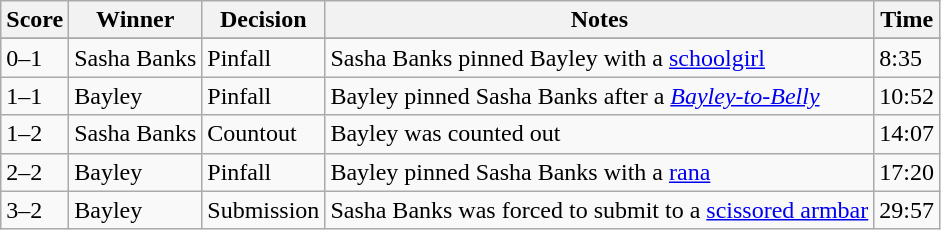<table style="font-size: 100%" class="wikitable">
<tr>
<th><strong>Score</strong></th>
<th><strong>Winner</strong></th>
<th><strong>Decision</strong></th>
<th><strong>Notes</strong></th>
<th><strong>Time</strong></th>
</tr>
<tr>
</tr>
<tr>
<td>0–1</td>
<td>Sasha Banks</td>
<td>Pinfall</td>
<td>Sasha Banks pinned Bayley with a <a href='#'>schoolgirl</a></td>
<td>8:35</td>
</tr>
<tr>
<td>1–1</td>
<td>Bayley</td>
<td>Pinfall</td>
<td>Bayley pinned Sasha Banks after a <a href='#'><em>Bayley-to-Belly</em></a></td>
<td>10:52</td>
</tr>
<tr>
<td>1–2</td>
<td>Sasha Banks</td>
<td>Countout</td>
<td>Bayley was counted out</td>
<td>14:07</td>
</tr>
<tr>
<td>2–2</td>
<td>Bayley</td>
<td>Pinfall</td>
<td>Bayley pinned Sasha Banks with a <a href='#'>rana</a></td>
<td>17:20</td>
</tr>
<tr>
<td>3–2</td>
<td>Bayley</td>
<td>Submission</td>
<td>Sasha Banks was forced to submit to a <a href='#'>scissored armbar</a></td>
<td>29:57</td>
</tr>
</table>
